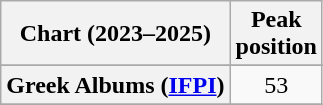<table class="wikitable sortable plainrowheaders" style="text-align:center;">
<tr>
<th scope="col">Chart (2023–2025)</th>
<th scope="col">Peak<br>position</th>
</tr>
<tr>
</tr>
<tr>
<th scope="row">Greek Albums (<a href='#'>IFPI</a>)</th>
<td>53</td>
</tr>
<tr>
</tr>
</table>
